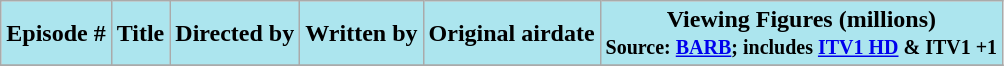<table class="wikitable plainrowheaders">
<tr style="color:black">
<th style="background: #ACE5EE;">Episode #</th>
<th style="background: #ACE5EE;">Title</th>
<th style="background: #ACE5EE;">Directed by</th>
<th style="background: #ACE5EE;">Written by</th>
<th style="background: #ACE5EE;">Original airdate</th>
<th style="background: #ACE5EE;">Viewing Figures (millions)<br> <small> Source: <a href='#'>BARB</a>; includes <a href='#'>ITV1 HD</a> & ITV1 +1</small></th>
</tr>
<tr>
</tr>
</table>
